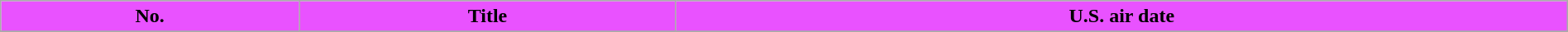<table class="wikitable plainrowheaders" style="width:100%;">
<tr>
<th style="background:#E952FF">No.</th>
<th style="background:#E952FF">Title</th>
<th style="background:#E952FF">U.S. air date</th>
</tr>
<tr>
</tr>
</table>
